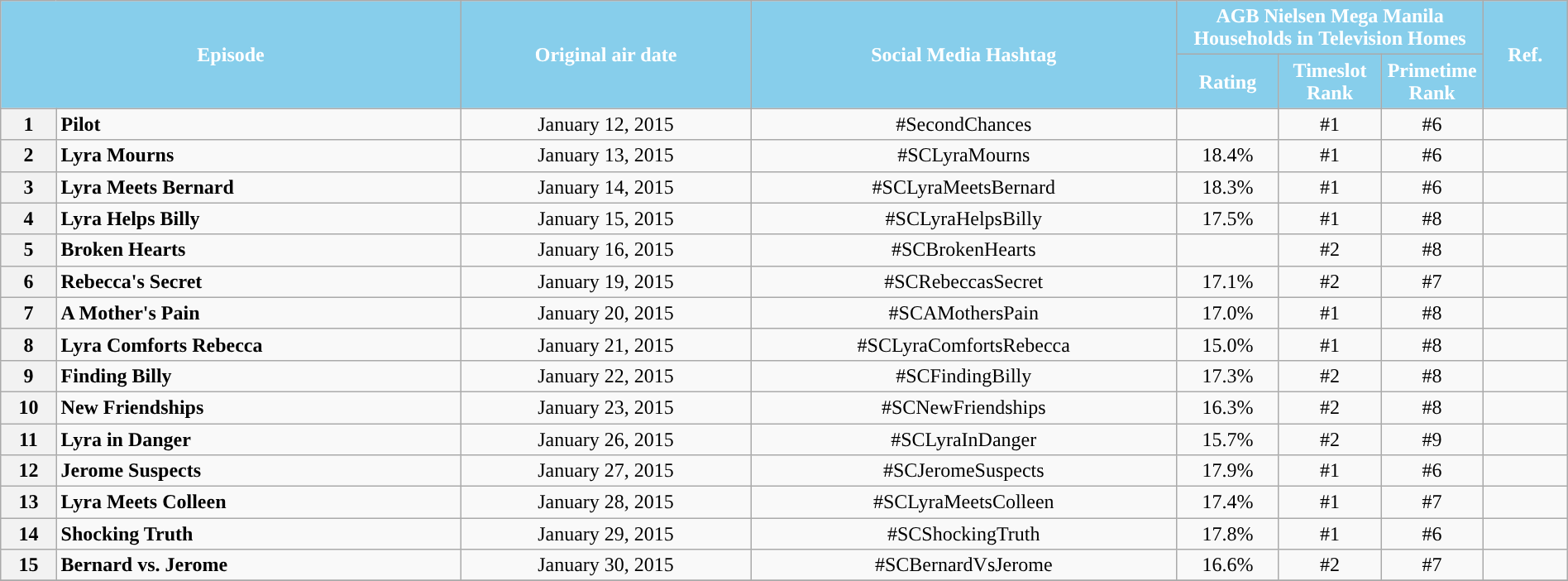<table class="wikitable" style="text-align:center; font-size:100%; line-height:18px;"  width="100%">
<tr>
<th colspan="2" rowspan="2" style="background-color:#87CEEB; color:#ffffff;">Episode</th>
<th style="background:#87CEEB; color:white" rowspan="2">Original air date</th>
<th style="background:#87CEEB; color:white" rowspan="2">Social Media Hashtag</th>
<th style="background-color:#87CEEB; color:#ffffff;" colspan="3">AGB Nielsen Mega Manila Households in Television Homes</th>
<th rowspan="2" style="background:#87CEEB; color:white">Ref.</th>
</tr>
<tr style="text-align: center style=">
<th style="background-color:#87CEEB; width:75px; color:#ffffff;">Rating</th>
<th style="background-color:#87CEEB; width:75px; color:#ffffff;">Timeslot Rank</th>
<th style="background-color:#87CEEB; width:75px; color:#ffffff;">Primetime Rank</th>
</tr>
<tr>
<th>1</th>
<td style="text-align: left;"><strong>Pilot</strong></td>
<td>January 12, 2015</td>
<td>#SecondChances</td>
<td></td>
<td>#1</td>
<td>#6</td>
<td></td>
</tr>
<tr>
<th>2</th>
<td style="text-align: left;"><strong>Lyra Mourns</strong></td>
<td>January 13, 2015</td>
<td>#SCLyraMourns</td>
<td>18.4%</td>
<td>#1</td>
<td>#6</td>
<td></td>
</tr>
<tr>
<th>3</th>
<td style="text-align: left;"><strong>Lyra Meets Bernard</strong></td>
<td>January 14, 2015</td>
<td>#SCLyraMeetsBernard</td>
<td>18.3%</td>
<td>#1</td>
<td>#6</td>
<td></td>
</tr>
<tr>
<th>4</th>
<td style="text-align: left;"><strong>Lyra Helps Billy</strong></td>
<td>January 15, 2015</td>
<td>#SCLyraHelpsBilly</td>
<td>17.5%</td>
<td>#1</td>
<td>#8</td>
<td></td>
</tr>
<tr>
<th>5</th>
<td style="text-align: left;"><strong>Broken Hearts</strong></td>
<td>January 16, 2015</td>
<td>#SCBrokenHearts</td>
<td></td>
<td>#2</td>
<td>#8</td>
<td></td>
</tr>
<tr>
<th>6</th>
<td style="text-align: left;"><strong>Rebecca's Secret</strong></td>
<td>January 19, 2015</td>
<td>#SCRebeccasSecret</td>
<td>17.1%</td>
<td>#2</td>
<td>#7</td>
<td></td>
</tr>
<tr>
<th>7</th>
<td style="text-align: left;"><strong>A Mother's Pain</strong></td>
<td>January 20, 2015</td>
<td>#SCAMothersPain</td>
<td>17.0%</td>
<td>#1</td>
<td>#8</td>
<td></td>
</tr>
<tr>
<th>8</th>
<td style="text-align: left;"><strong>Lyra Comforts Rebecca</strong></td>
<td>January 21, 2015</td>
<td>#SCLyraComfortsRebecca</td>
<td>15.0%</td>
<td>#1</td>
<td>#8</td>
<td></td>
</tr>
<tr>
<th>9</th>
<td style="text-align: left;"><strong>Finding Billy</strong></td>
<td>January 22, 2015</td>
<td>#SCFindingBilly</td>
<td>17.3%</td>
<td>#2</td>
<td>#8</td>
<td></td>
</tr>
<tr>
<th>10</th>
<td style="text-align: left;"><strong>New Friendships</strong></td>
<td>January 23, 2015</td>
<td>#SCNewFriendships</td>
<td>16.3%</td>
<td>#2</td>
<td>#8</td>
<td></td>
</tr>
<tr>
<th>11</th>
<td style="text-align: left;"><strong>Lyra in Danger</strong></td>
<td>January 26, 2015</td>
<td>#SCLyraInDanger</td>
<td>15.7%</td>
<td>#2</td>
<td>#9</td>
<td></td>
</tr>
<tr>
<th>12</th>
<td style="text-align: left;"><strong>Jerome Suspects</strong></td>
<td>January 27, 2015</td>
<td>#SCJeromeSuspects</td>
<td>17.9%</td>
<td>#1</td>
<td>#6</td>
<td></td>
</tr>
<tr>
<th>13</th>
<td style="text-align: left;"><strong>Lyra Meets Colleen</strong></td>
<td>January 28, 2015</td>
<td>#SCLyraMeetsColleen</td>
<td>17.4%</td>
<td>#1</td>
<td>#7</td>
<td></td>
</tr>
<tr>
<th>14</th>
<td style="text-align: left;"><strong>Shocking Truth</strong></td>
<td>January 29, 2015</td>
<td>#SCShockingTruth</td>
<td>17.8%</td>
<td>#1</td>
<td>#6</td>
<td></td>
</tr>
<tr>
<th>15</th>
<td style="text-align: left;"><strong>Bernard vs. Jerome</strong></td>
<td>January 30, 2015</td>
<td>#SCBernardVsJerome</td>
<td>16.6%</td>
<td>#2</td>
<td>#7</td>
<td></td>
</tr>
<tr>
</tr>
</table>
